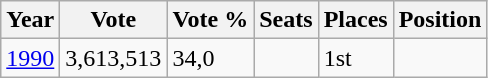<table class="wikitable">
<tr>
<th>Year</th>
<th>Vote</th>
<th>Vote %</th>
<th>Seats</th>
<th>Places</th>
<th>Position</th>
</tr>
<tr>
<td><a href='#'>1990</a></td>
<td>3,613,513</td>
<td>34,0</td>
<td></td>
<td>1st</td>
<td></td>
</tr>
</table>
